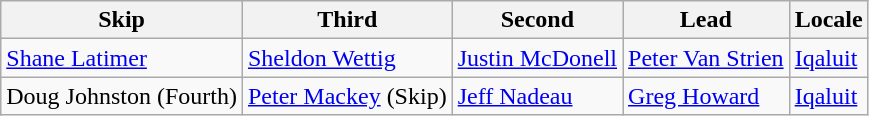<table class="wikitable">
<tr>
<th scope="col">Skip</th>
<th scope="col">Third</th>
<th scope="col">Second</th>
<th scope="col">Lead</th>
<th scope="col">Locale</th>
</tr>
<tr>
<td><a href='#'>Shane Latimer</a></td>
<td><a href='#'>Sheldon Wettig</a></td>
<td><a href='#'>Justin McDonell</a></td>
<td><a href='#'>Peter Van Strien</a></td>
<td><a href='#'>Iqaluit</a></td>
</tr>
<tr>
<td>Doug Johnston (Fourth)</td>
<td><a href='#'>Peter Mackey</a> (Skip)</td>
<td><a href='#'>Jeff Nadeau</a></td>
<td><a href='#'>Greg Howard</a></td>
<td><a href='#'>Iqaluit</a></td>
</tr>
</table>
